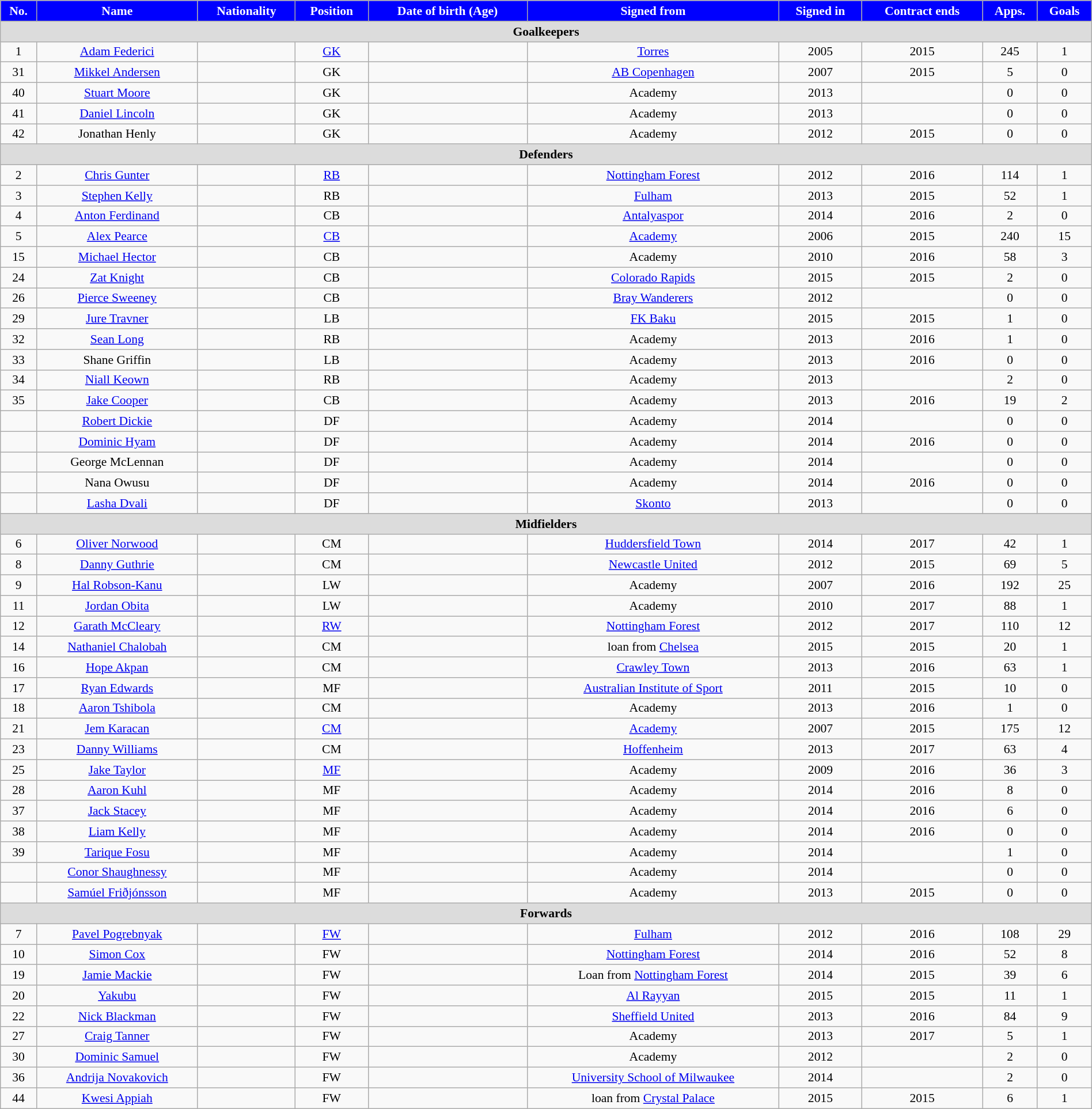<table class="wikitable" style="text-align:center; font-size:90%; width:100%">
<tr>
<th style="background:#00f; color:white; text-align:center;">No.</th>
<th style="background:#00f; color:white; text-align:center;">Name</th>
<th style="background:#00f; color:white; text-align:center;">Nationality</th>
<th style="background:#00f; color:white; text-align:center;">Position</th>
<th style="background:#00f; color:white; text-align:center;">Date of birth (Age)</th>
<th style="background:#00f; color:white; text-align:center;">Signed from</th>
<th style="background:#00f; color:white; text-align:center;">Signed in</th>
<th style="background:#00f; color:white; text-align:center;">Contract ends</th>
<th style="background:#00f; color:white; text-align:center;">Apps.</th>
<th style="background:#00f; color:white; text-align:center;">Goals</th>
</tr>
<tr>
<th colspan="11"  style="background:#dcdcdc; text-align:center;">Goalkeepers</th>
</tr>
<tr>
<td>1</td>
<td><a href='#'>Adam Federici</a></td>
<td></td>
<td><a href='#'>GK</a></td>
<td></td>
<td><a href='#'>Torres</a></td>
<td>2005</td>
<td>2015</td>
<td>245</td>
<td>1</td>
</tr>
<tr>
<td>31</td>
<td><a href='#'>Mikkel Andersen</a></td>
<td></td>
<td>GK</td>
<td></td>
<td><a href='#'>AB Copenhagen</a></td>
<td>2007</td>
<td>2015</td>
<td>5</td>
<td>0</td>
</tr>
<tr>
<td>40</td>
<td><a href='#'>Stuart Moore</a></td>
<td></td>
<td>GK</td>
<td></td>
<td>Academy</td>
<td>2013</td>
<td></td>
<td>0</td>
<td>0</td>
</tr>
<tr>
<td>41</td>
<td><a href='#'>Daniel Lincoln</a></td>
<td></td>
<td>GK</td>
<td></td>
<td>Academy</td>
<td>2013</td>
<td></td>
<td>0</td>
<td>0</td>
</tr>
<tr>
<td>42</td>
<td>Jonathan Henly</td>
<td></td>
<td>GK</td>
<td></td>
<td>Academy</td>
<td>2012</td>
<td>2015</td>
<td>0</td>
<td>0</td>
</tr>
<tr>
<th colspan="11"  style="background:#dcdcdc; text-align:center;">Defenders</th>
</tr>
<tr>
<td>2</td>
<td><a href='#'>Chris Gunter</a></td>
<td></td>
<td><a href='#'>RB</a></td>
<td></td>
<td><a href='#'>Nottingham Forest</a></td>
<td>2012</td>
<td>2016</td>
<td>114</td>
<td>1</td>
</tr>
<tr>
<td>3</td>
<td><a href='#'>Stephen Kelly</a></td>
<td></td>
<td>RB</td>
<td></td>
<td><a href='#'>Fulham</a></td>
<td>2013</td>
<td>2015</td>
<td>52</td>
<td>1</td>
</tr>
<tr>
<td>4</td>
<td><a href='#'>Anton Ferdinand</a></td>
<td></td>
<td>CB</td>
<td></td>
<td><a href='#'>Antalyaspor</a></td>
<td>2014</td>
<td>2016</td>
<td>2</td>
<td>0</td>
</tr>
<tr>
<td>5</td>
<td><a href='#'>Alex Pearce</a></td>
<td></td>
<td><a href='#'>CB</a></td>
<td></td>
<td><a href='#'>Academy</a></td>
<td>2006</td>
<td>2015</td>
<td>240</td>
<td>15</td>
</tr>
<tr>
<td>15</td>
<td><a href='#'>Michael Hector</a></td>
<td></td>
<td>CB</td>
<td></td>
<td>Academy</td>
<td>2010</td>
<td>2016</td>
<td>58</td>
<td>3</td>
</tr>
<tr>
<td>24</td>
<td><a href='#'>Zat Knight</a></td>
<td></td>
<td>CB</td>
<td></td>
<td><a href='#'>Colorado Rapids</a></td>
<td>2015</td>
<td>2015</td>
<td>2</td>
<td>0</td>
</tr>
<tr>
<td>26</td>
<td><a href='#'>Pierce Sweeney</a></td>
<td></td>
<td>CB</td>
<td></td>
<td><a href='#'>Bray Wanderers</a></td>
<td>2012</td>
<td></td>
<td>0</td>
<td>0</td>
</tr>
<tr>
<td>29</td>
<td><a href='#'>Jure Travner</a></td>
<td></td>
<td>LB</td>
<td></td>
<td><a href='#'>FK Baku</a></td>
<td>2015</td>
<td>2015</td>
<td>1</td>
<td>0</td>
</tr>
<tr>
<td>32</td>
<td><a href='#'>Sean Long</a></td>
<td></td>
<td>RB</td>
<td></td>
<td>Academy</td>
<td>2013</td>
<td>2016</td>
<td>1</td>
<td>0</td>
</tr>
<tr>
<td>33</td>
<td>Shane Griffin</td>
<td></td>
<td>LB</td>
<td></td>
<td>Academy</td>
<td>2013</td>
<td>2016</td>
<td>0</td>
<td>0</td>
</tr>
<tr>
<td>34</td>
<td><a href='#'>Niall Keown</a></td>
<td></td>
<td>RB</td>
<td></td>
<td>Academy</td>
<td>2013</td>
<td></td>
<td>2</td>
<td>0</td>
</tr>
<tr>
<td>35</td>
<td><a href='#'>Jake Cooper</a></td>
<td></td>
<td>CB</td>
<td></td>
<td>Academy</td>
<td>2013</td>
<td>2016</td>
<td>19</td>
<td>2</td>
</tr>
<tr>
<td></td>
<td><a href='#'>Robert Dickie</a></td>
<td></td>
<td>DF</td>
<td></td>
<td>Academy</td>
<td>2014</td>
<td></td>
<td>0</td>
<td>0</td>
</tr>
<tr>
<td></td>
<td><a href='#'>Dominic Hyam</a></td>
<td></td>
<td>DF</td>
<td></td>
<td>Academy</td>
<td>2014</td>
<td>2016</td>
<td>0</td>
<td>0</td>
</tr>
<tr>
<td></td>
<td>George McLennan</td>
<td></td>
<td>DF</td>
<td></td>
<td>Academy</td>
<td>2014</td>
<td></td>
<td>0</td>
<td>0</td>
</tr>
<tr>
<td></td>
<td>Nana Owusu</td>
<td></td>
<td>DF</td>
<td></td>
<td>Academy</td>
<td>2014</td>
<td>2016</td>
<td>0</td>
<td>0</td>
</tr>
<tr>
<td></td>
<td><a href='#'>Lasha Dvali</a></td>
<td></td>
<td>DF</td>
<td></td>
<td><a href='#'>Skonto</a></td>
<td>2013</td>
<td></td>
<td>0</td>
<td>0</td>
</tr>
<tr>
<th colspan="11"  style="background:#dcdcdc; text-align:center;">Midfielders</th>
</tr>
<tr>
<td>6</td>
<td><a href='#'>Oliver Norwood</a></td>
<td></td>
<td>CM</td>
<td></td>
<td><a href='#'>Huddersfield Town</a></td>
<td>2014</td>
<td>2017</td>
<td>42</td>
<td>1</td>
</tr>
<tr>
<td>8</td>
<td><a href='#'>Danny Guthrie</a></td>
<td></td>
<td>CM</td>
<td></td>
<td><a href='#'>Newcastle United</a></td>
<td>2012</td>
<td>2015</td>
<td>69</td>
<td>5</td>
</tr>
<tr>
<td>9</td>
<td><a href='#'>Hal Robson-Kanu</a></td>
<td></td>
<td>LW</td>
<td></td>
<td>Academy</td>
<td>2007</td>
<td>2016</td>
<td>192</td>
<td>25</td>
</tr>
<tr>
<td>11</td>
<td><a href='#'>Jordan Obita</a></td>
<td></td>
<td>LW</td>
<td></td>
<td>Academy</td>
<td>2010</td>
<td>2017</td>
<td>88</td>
<td>1</td>
</tr>
<tr>
<td>12</td>
<td><a href='#'>Garath McCleary</a></td>
<td></td>
<td><a href='#'>RW</a></td>
<td></td>
<td><a href='#'>Nottingham Forest</a></td>
<td>2012</td>
<td>2017</td>
<td>110</td>
<td>12</td>
</tr>
<tr>
<td>14</td>
<td><a href='#'>Nathaniel Chalobah</a></td>
<td></td>
<td>CM</td>
<td></td>
<td>loan from <a href='#'>Chelsea</a></td>
<td>2015</td>
<td>2015</td>
<td>20</td>
<td>1</td>
</tr>
<tr>
<td>16</td>
<td><a href='#'>Hope Akpan</a></td>
<td></td>
<td>CM</td>
<td></td>
<td><a href='#'>Crawley Town</a></td>
<td>2013</td>
<td>2016</td>
<td>63</td>
<td>1</td>
</tr>
<tr>
<td>17</td>
<td><a href='#'>Ryan Edwards</a></td>
<td></td>
<td>MF</td>
<td></td>
<td><a href='#'>Australian Institute of Sport</a></td>
<td>2011</td>
<td>2015</td>
<td>10</td>
<td>0</td>
</tr>
<tr>
<td>18</td>
<td><a href='#'>Aaron Tshibola</a></td>
<td></td>
<td>CM</td>
<td></td>
<td>Academy</td>
<td>2013</td>
<td>2016</td>
<td>1</td>
<td>0</td>
</tr>
<tr>
<td>21</td>
<td><a href='#'>Jem Karacan</a></td>
<td></td>
<td><a href='#'>CM</a></td>
<td></td>
<td><a href='#'>Academy</a></td>
<td>2007</td>
<td>2015</td>
<td>175</td>
<td>12</td>
</tr>
<tr>
<td>23</td>
<td><a href='#'>Danny Williams</a></td>
<td></td>
<td>CM</td>
<td></td>
<td><a href='#'>Hoffenheim</a></td>
<td>2013</td>
<td>2017</td>
<td>63</td>
<td>4</td>
</tr>
<tr>
<td>25</td>
<td><a href='#'>Jake Taylor</a></td>
<td></td>
<td><a href='#'>MF</a></td>
<td></td>
<td>Academy</td>
<td>2009</td>
<td>2016</td>
<td>36</td>
<td>3</td>
</tr>
<tr>
<td>28</td>
<td><a href='#'>Aaron Kuhl</a></td>
<td></td>
<td>MF</td>
<td></td>
<td>Academy</td>
<td>2014</td>
<td>2016</td>
<td>8</td>
<td>0</td>
</tr>
<tr>
<td>37</td>
<td><a href='#'>Jack Stacey</a></td>
<td></td>
<td>MF</td>
<td></td>
<td>Academy</td>
<td>2014</td>
<td>2016</td>
<td>6</td>
<td>0</td>
</tr>
<tr>
<td>38</td>
<td><a href='#'>Liam Kelly</a></td>
<td></td>
<td>MF</td>
<td></td>
<td>Academy</td>
<td>2014</td>
<td>2016</td>
<td>0</td>
<td>0</td>
</tr>
<tr>
<td>39</td>
<td><a href='#'>Tarique Fosu</a></td>
<td></td>
<td>MF</td>
<td></td>
<td>Academy</td>
<td>2014</td>
<td></td>
<td>1</td>
<td>0</td>
</tr>
<tr>
<td></td>
<td><a href='#'>Conor Shaughnessy</a></td>
<td></td>
<td>MF</td>
<td></td>
<td>Academy</td>
<td>2014</td>
<td></td>
<td>0</td>
<td>0</td>
</tr>
<tr>
<td></td>
<td><a href='#'>Samúel Friðjónsson</a></td>
<td></td>
<td>MF</td>
<td></td>
<td>Academy</td>
<td>2013</td>
<td>2015</td>
<td>0</td>
<td>0</td>
</tr>
<tr>
<th colspan="11"  style="background:#dcdcdc; text-align:center;">Forwards</th>
</tr>
<tr>
<td>7</td>
<td><a href='#'>Pavel Pogrebnyak</a></td>
<td></td>
<td><a href='#'>FW</a></td>
<td></td>
<td><a href='#'>Fulham</a></td>
<td>2012</td>
<td>2016</td>
<td>108</td>
<td>29</td>
</tr>
<tr>
<td>10</td>
<td><a href='#'>Simon Cox</a></td>
<td></td>
<td>FW</td>
<td></td>
<td><a href='#'>Nottingham Forest</a></td>
<td>2014</td>
<td>2016</td>
<td>52</td>
<td>8</td>
</tr>
<tr>
<td>19</td>
<td><a href='#'>Jamie Mackie</a></td>
<td></td>
<td>FW</td>
<td></td>
<td>Loan from <a href='#'>Nottingham Forest</a></td>
<td>2014</td>
<td>2015</td>
<td>39</td>
<td>6</td>
</tr>
<tr>
<td>20</td>
<td><a href='#'>Yakubu</a></td>
<td></td>
<td>FW</td>
<td></td>
<td><a href='#'>Al Rayyan</a></td>
<td>2015</td>
<td>2015</td>
<td>11</td>
<td>1</td>
</tr>
<tr>
<td>22</td>
<td><a href='#'>Nick Blackman</a></td>
<td></td>
<td>FW</td>
<td></td>
<td><a href='#'>Sheffield United</a></td>
<td>2013</td>
<td>2016</td>
<td>84</td>
<td>9</td>
</tr>
<tr>
<td>27</td>
<td><a href='#'>Craig Tanner</a></td>
<td></td>
<td>FW</td>
<td></td>
<td>Academy</td>
<td>2013</td>
<td>2017</td>
<td>5</td>
<td>1</td>
</tr>
<tr>
<td>30</td>
<td><a href='#'>Dominic Samuel</a></td>
<td></td>
<td>FW</td>
<td></td>
<td>Academy</td>
<td>2012</td>
<td></td>
<td>2</td>
<td>0</td>
</tr>
<tr>
<td>36</td>
<td><a href='#'>Andrija Novakovich</a></td>
<td></td>
<td>FW</td>
<td></td>
<td><a href='#'>University School of Milwaukee</a></td>
<td>2014</td>
<td></td>
<td>2</td>
<td>0</td>
</tr>
<tr>
<td>44</td>
<td><a href='#'>Kwesi Appiah</a></td>
<td></td>
<td>FW</td>
<td></td>
<td>loan from <a href='#'>Crystal Palace</a></td>
<td>2015</td>
<td>2015</td>
<td>6</td>
<td>1</td>
</tr>
</table>
